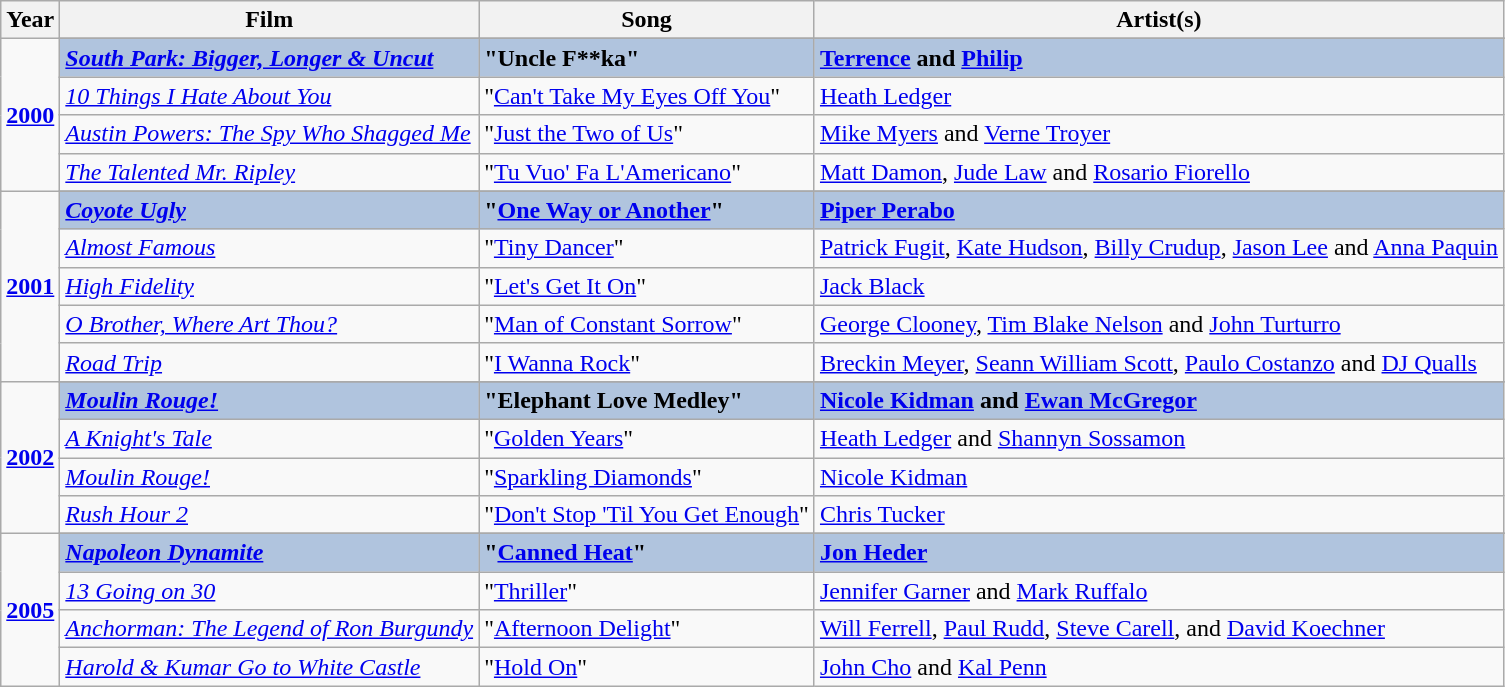<table class="wikitable sortable plainrowheaders">
<tr>
<th scope="col">Year</th>
<th scope="col">Film</th>
<th scope="col">Song</th>
<th scope="col">Artist(s)</th>
</tr>
<tr>
<td rowspan="5"><strong><a href='#'>2000</a></strong><br></td>
</tr>
<tr style="background:#B0C4DE;">
<td><strong><em><a href='#'>South Park: Bigger, Longer & Uncut</a></em></strong></td>
<td><strong>"Uncle F**ka"</strong></td>
<td><strong><a href='#'>Terrence</a> and <a href='#'>Philip</a></strong></td>
</tr>
<tr>
<td><em><a href='#'>10 Things I Hate About You</a></em></td>
<td>"<a href='#'>Can't Take My Eyes Off You</a>"</td>
<td><a href='#'>Heath Ledger</a></td>
</tr>
<tr>
<td><em><a href='#'>Austin Powers: The Spy Who Shagged Me</a></em></td>
<td>"<a href='#'>Just the Two of Us</a>"</td>
<td><a href='#'>Mike Myers</a> and <a href='#'>Verne Troyer</a></td>
</tr>
<tr>
<td><em><a href='#'>The Talented Mr. Ripley</a></em></td>
<td>"<a href='#'>Tu Vuo' Fa L'Americano</a>"</td>
<td><a href='#'>Matt Damon</a>, <a href='#'>Jude Law</a> and <a href='#'>Rosario Fiorello</a></td>
</tr>
<tr>
<td rowspan="6"><strong><a href='#'>2001</a></strong><br></td>
</tr>
<tr style="background:#B0C4DE;">
<td><strong><em><a href='#'>Coyote Ugly</a></em></strong></td>
<td><strong>"<a href='#'>One Way or Another</a>"</strong></td>
<td><strong><a href='#'>Piper Perabo</a></strong></td>
</tr>
<tr>
<td><em><a href='#'>Almost Famous</a></em></td>
<td>"<a href='#'>Tiny Dancer</a>"</td>
<td><a href='#'>Patrick Fugit</a>, <a href='#'>Kate Hudson</a>, <a href='#'>Billy Crudup</a>, <a href='#'>Jason Lee</a> and <a href='#'>Anna Paquin</a></td>
</tr>
<tr>
<td><em><a href='#'>High Fidelity</a></em></td>
<td>"<a href='#'>Let's Get It On</a>"</td>
<td><a href='#'>Jack Black</a></td>
</tr>
<tr>
<td><em><a href='#'>O Brother, Where Art Thou?</a></em></td>
<td>"<a href='#'>Man of Constant Sorrow</a>"</td>
<td><a href='#'>George Clooney</a>, <a href='#'>Tim Blake Nelson</a> and <a href='#'>John Turturro</a></td>
</tr>
<tr>
<td><em><a href='#'>Road Trip</a></em></td>
<td>"<a href='#'>I Wanna Rock</a>"</td>
<td><a href='#'>Breckin Meyer</a>, <a href='#'>Seann William Scott</a>, <a href='#'>Paulo Costanzo</a> and <a href='#'>DJ Qualls</a></td>
</tr>
<tr>
<td rowspan="5"><strong><a href='#'>2002</a></strong><br></td>
</tr>
<tr style="background:#B0C4DE;">
<td><strong><em><a href='#'>Moulin Rouge!</a></em></strong></td>
<td><strong>"Elephant Love Medley"</strong></td>
<td><strong><a href='#'>Nicole Kidman</a> and <a href='#'>Ewan McGregor</a></strong></td>
</tr>
<tr>
<td><em><a href='#'>A Knight's Tale</a></em></td>
<td>"<a href='#'>Golden Years</a>"</td>
<td><a href='#'>Heath Ledger</a> and <a href='#'>Shannyn Sossamon</a></td>
</tr>
<tr>
<td><em><a href='#'>Moulin Rouge!</a></em></td>
<td>"<a href='#'>Sparkling Diamonds</a>"</td>
<td><a href='#'>Nicole Kidman</a></td>
</tr>
<tr>
<td><em><a href='#'>Rush Hour 2</a></em></td>
<td>"<a href='#'>Don't Stop 'Til You Get Enough</a>"</td>
<td><a href='#'>Chris Tucker</a></td>
</tr>
<tr>
<td rowspan="5"><strong><a href='#'>2005</a></strong><br></td>
</tr>
<tr style="background:#B0C4DE;">
<td><strong><em><a href='#'>Napoleon Dynamite</a></em></strong></td>
<td><strong>"<a href='#'>Canned Heat</a>"</strong></td>
<td><strong><a href='#'>Jon Heder</a></strong></td>
</tr>
<tr>
<td><em><a href='#'>13 Going on 30</a></em></td>
<td>"<a href='#'>Thriller</a>"</td>
<td><a href='#'>Jennifer Garner</a> and <a href='#'>Mark Ruffalo</a></td>
</tr>
<tr>
<td><em><a href='#'>Anchorman: The Legend of Ron Burgundy</a></em></td>
<td>"<a href='#'>Afternoon Delight</a>"</td>
<td><a href='#'>Will Ferrell</a>, <a href='#'>Paul Rudd</a>, <a href='#'>Steve Carell</a>, and <a href='#'>David Koechner</a></td>
</tr>
<tr>
<td><em><a href='#'>Harold & Kumar Go to White Castle</a></em></td>
<td>"<a href='#'>Hold On</a>"</td>
<td><a href='#'>John Cho</a> and <a href='#'>Kal Penn</a></td>
</tr>
</table>
